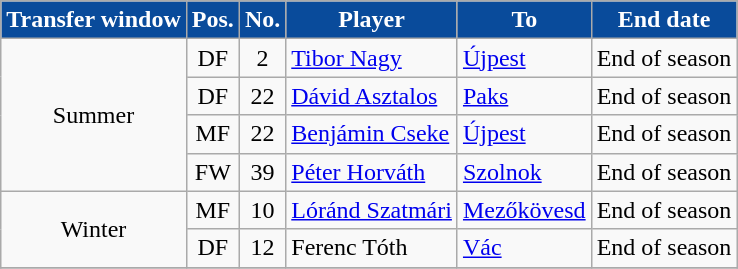<table class="wikitable plainrowheaders sortable">
<tr>
<th style="background-color:#094B9B; color:#FFFFFF">Transfer window</th>
<th style="background-color:#094B9B; color:#FFFFFF">Pos.</th>
<th style="background-color:#094B9B; color:#FFFFFF">No.</th>
<th style="background-color:#094B9B; color:#FFFFFF">Player</th>
<th style="background-color:#094B9B; color:#FFFFFF">To</th>
<th style="background-color:#094B9B; color:#FFFFFF">End date</th>
</tr>
<tr>
<td rowspan="4" style="text-align:center;">Summer</td>
<td style="text-align:center;">DF</td>
<td style="text-align:center;">2</td>
<td style="text-align:left;"> <a href='#'>Tibor Nagy</a></td>
<td style="text-align:left;"><a href='#'>Újpest</a></td>
<td style="text-align:left;">End of season</td>
</tr>
<tr>
<td style="text-align:center;">DF</td>
<td style="text-align:center;">22</td>
<td style="text-align:left;"> <a href='#'>Dávid Asztalos</a></td>
<td style="text-align:left;"><a href='#'>Paks</a></td>
<td style="text-align:left;">End of season</td>
</tr>
<tr>
<td style="text-align:center;">MF</td>
<td style="text-align:center;">22</td>
<td style="text-align:left;"> <a href='#'>Benjámin Cseke</a></td>
<td style="text-align:left;"><a href='#'>Újpest</a></td>
<td style="text-align:left;">End of season</td>
</tr>
<tr>
<td style="text-align:center;">FW</td>
<td style="text-align:center;">39</td>
<td style="text-align:left;"> <a href='#'>Péter Horváth</a></td>
<td style="text-align:left;"><a href='#'>Szolnok</a></td>
<td style="text-align:left;">End of season</td>
</tr>
<tr>
<td rowspan="2" style="text-align:center;">Winter</td>
<td style="text-align:center;">MF</td>
<td style="text-align:center;">10</td>
<td style="text-align:left;"> <a href='#'>Lóránd Szatmári</a></td>
<td style="text-align:left;"><a href='#'>Mezőkövesd</a></td>
<td style="text-align:left;">End of season</td>
</tr>
<tr>
<td style="text-align:center;">DF</td>
<td style="text-align:center;">12</td>
<td style="text-align:left;"> Ferenc Tóth</td>
<td style="text-align:left;"><a href='#'>Vác</a></td>
<td style="text-align:left;">End of season</td>
</tr>
<tr>
</tr>
</table>
